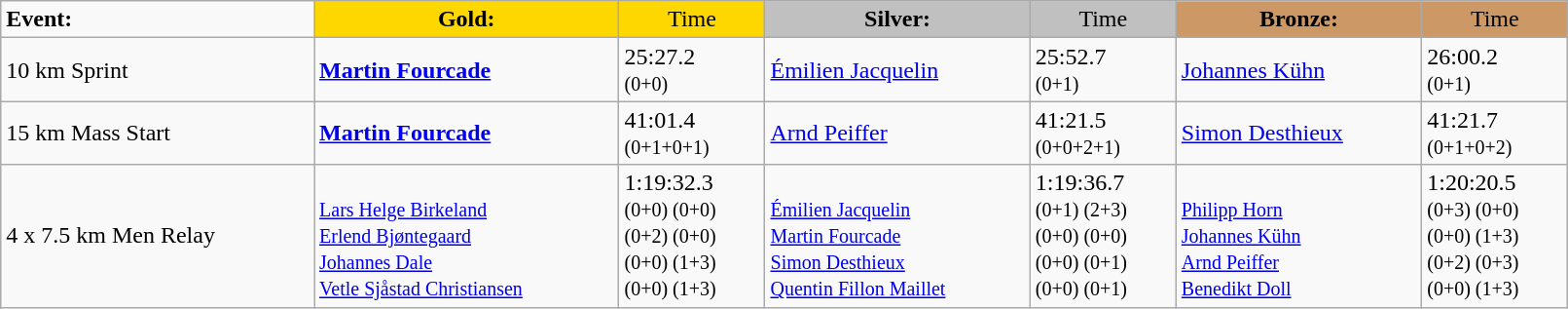<table class="wikitable" width=85%>
<tr>
<td><strong>Event:</strong></td>
<td style="text-align:center;background-color:gold;"><strong>Gold:</strong></td>
<td style="text-align:center;background-color:gold;">Time</td>
<td style="text-align:center;background-color:silver;"><strong>Silver:</strong></td>
<td style="text-align:center;background-color:silver;">Time</td>
<td style="text-align:center;background-color:#CC9966;"><strong>Bronze:</strong></td>
<td style="text-align:center;background-color:#CC9966;">Time</td>
</tr>
<tr>
<td>10 km Sprint</td>
<td><strong><a href='#'>Martin Fourcade</a></strong><br><small></small></td>
<td>25:27.2<br><small>(0+0)</small></td>
<td><a href='#'>Émilien Jacquelin</a><br><small></small></td>
<td>25:52.7<br><small>(0+1)</small></td>
<td><a href='#'>Johannes Kühn</a><br><small></small></td>
<td>26:00.2<br><small>(0+1)</small></td>
</tr>
<tr>
<td>15 km Mass Start</td>
<td><strong><a href='#'>Martin Fourcade</a></strong><br><small></small></td>
<td>41:01.4<br><small>(0+1+0+1)</small></td>
<td><a href='#'>Arnd Peiffer</a><br><small></small></td>
<td>41:21.5<br><small>(0+0+2+1)</small></td>
<td><a href='#'>Simon Desthieux</a><br><small></small></td>
<td>41:21.7<br><small>(0+1+0+2)</small></td>
</tr>
<tr>
<td>4 x 7.5 km Men Relay</td>
<td><strong></strong><br><small><a href='#'>Lars Helge Birkeland</a><br><a href='#'>Erlend Bjøntegaard</a><br><a href='#'>Johannes Dale</a><br><a href='#'>Vetle Sjåstad Christiansen</a></small></td>
<td>1:19:32.3<br><small>(0+0) (0+0)<br>(0+2) (0+0)<br>(0+0) (1+3)<br>(0+0) (1+3)</small></td>
<td><br><small><a href='#'>Émilien Jacquelin</a><br><a href='#'>Martin Fourcade</a><br><a href='#'>Simon Desthieux</a><br><a href='#'>Quentin Fillon Maillet</a></small></td>
<td>1:19:36.7<br><small>(0+1) (2+3)<br>(0+0) (0+0)<br>(0+0) (0+1)<br>(0+0) (0+1)</small></td>
<td><br><small><a href='#'>Philipp Horn</a><br><a href='#'>Johannes Kühn</a><br><a href='#'>Arnd Peiffer</a><br><a href='#'>Benedikt Doll</a></small></td>
<td>1:20:20.5<br><small>(0+3) (0+0)<br>(0+0) (1+3)<br>(0+2) (0+3)<br>(0+0) (1+3)</small></td>
</tr>
</table>
